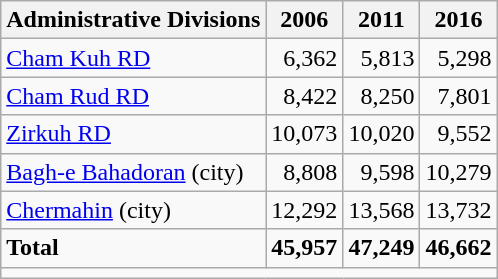<table class="wikitable">
<tr>
<th>Administrative Divisions</th>
<th>2006</th>
<th>2011</th>
<th>2016</th>
</tr>
<tr>
<td><a href='#'>Cham Kuh RD</a></td>
<td style="text-align: right;">6,362</td>
<td style="text-align: right;">5,813</td>
<td style="text-align: right;">5,298</td>
</tr>
<tr>
<td><a href='#'>Cham Rud RD</a></td>
<td style="text-align: right;">8,422</td>
<td style="text-align: right;">8,250</td>
<td style="text-align: right;">7,801</td>
</tr>
<tr>
<td><a href='#'>Zirkuh RD</a></td>
<td style="text-align: right;">10,073</td>
<td style="text-align: right;">10,020</td>
<td style="text-align: right;">9,552</td>
</tr>
<tr>
<td><a href='#'>Bagh-e Bahadoran</a> (city)</td>
<td style="text-align: right;">8,808</td>
<td style="text-align: right;">9,598</td>
<td style="text-align: right;">10,279</td>
</tr>
<tr>
<td><a href='#'>Chermahin</a> (city)</td>
<td style="text-align: right;">12,292</td>
<td style="text-align: right;">13,568</td>
<td style="text-align: right;">13,732</td>
</tr>
<tr>
<td><strong>Total</strong></td>
<td style="text-align: right;"><strong>45,957</strong></td>
<td style="text-align: right;"><strong>47,249</strong></td>
<td style="text-align: right;"><strong>46,662</strong></td>
</tr>
<tr>
<td colspan=4></td>
</tr>
</table>
